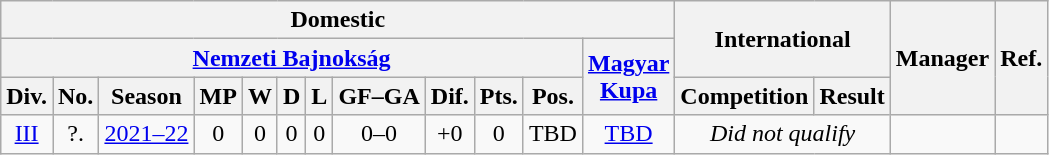<table class="wikitable"  style="text-align:center">
<tr>
<th colspan="12">Domestic</th>
<th colspan="2" rowspan="2">International</th>
<th rowspan="3">Manager</th>
<th rowspan="3">Ref.</th>
</tr>
<tr>
<th colspan="11"><a href='#'>Nemzeti Bajnokság</a></th>
<th rowspan="2"><a href='#'>Magyar<br>Kupa</a></th>
</tr>
<tr>
<th>Div.</th>
<th>No.</th>
<th>Season</th>
<th>MP</th>
<th>W</th>
<th>D</th>
<th>L</th>
<th>GF–GA</th>
<th>Dif.</th>
<th>Pts.</th>
<th>Pos.</th>
<th>Competition</th>
<th>Result</th>
</tr>
<tr>
<td><a href='#'>III</a></td>
<td>?.</td>
<td><a href='#'>2021–22</a></td>
<td>0</td>
<td>0</td>
<td>0</td>
<td>0</td>
<td>0–0</td>
<td>+0</td>
<td>0</td>
<td>TBD</td>
<td><a href='#'>TBD</a></td>
<td colspan="2" rowspan="1"><em>Did not qualify</em></td>
<td style="text-align:left"></td>
<td></td>
</tr>
</table>
